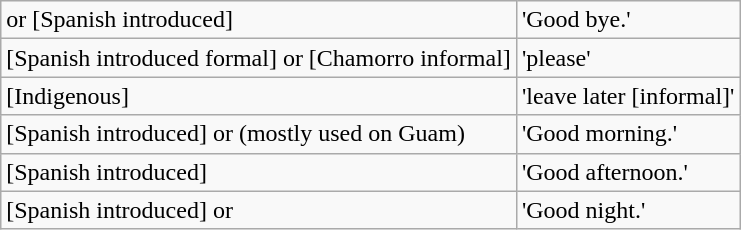<table class="wikitable">
<tr>
<td> or  [Spanish introduced]</td>
<td>'Good bye.'</td>
</tr>
<tr>
<td> [Spanish introduced formal] or  [Chamorro informal]</td>
<td>'please'</td>
</tr>
<tr>
<td> [Indigenous]</td>
<td>'leave later [informal]'</td>
</tr>
<tr>
<td> [Spanish introduced] or  (mostly used on Guam)</td>
<td>'Good morning.'</td>
</tr>
<tr>
<td> [Spanish introduced]</td>
<td>'Good afternoon.'</td>
</tr>
<tr>
<td> [Spanish introduced] or </td>
<td>'Good night.'</td>
</tr>
</table>
